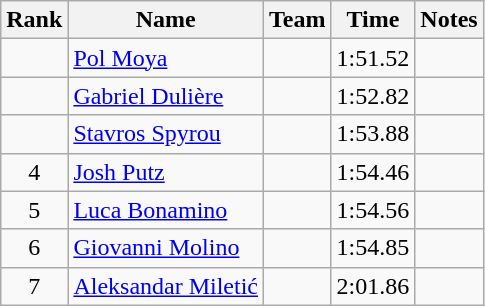<table class="wikitable sortable" style="text-align:center">
<tr>
<th>Rank</th>
<th>Name</th>
<th>Team</th>
<th>Time</th>
<th>Notes</th>
</tr>
<tr>
<td></td>
<td align="left"><a href='#'>Pol Moya</a></td>
<td align=left></td>
<td>1:51.52</td>
<td></td>
</tr>
<tr>
<td></td>
<td align="left"><a href='#'>Gabriel Dulière</a></td>
<td align=left></td>
<td>1:52.82</td>
<td></td>
</tr>
<tr>
<td></td>
<td align="left"><a href='#'>Stavros Spyrou</a></td>
<td align=left></td>
<td>1:53.88</td>
<td></td>
</tr>
<tr>
<td>4</td>
<td align="left"><a href='#'>Josh Putz</a></td>
<td align=left></td>
<td>1:54.46</td>
<td></td>
</tr>
<tr>
<td>5</td>
<td align="left"><a href='#'>Luca Bonamino</a></td>
<td align=left></td>
<td>1:54.56</td>
<td></td>
</tr>
<tr>
<td>6</td>
<td align="left"><a href='#'>Giovanni Molino</a></td>
<td align=left></td>
<td>1:54.85</td>
<td></td>
</tr>
<tr>
<td>7</td>
<td align="left"><a href='#'>Aleksandar Miletić</a></td>
<td align=left></td>
<td>2:01.86</td>
<td></td>
</tr>
</table>
